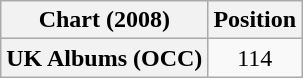<table class="wikitable plainrowheaders" style="text-align:center">
<tr>
<th scope="col">Chart (2008)</th>
<th scope="col">Position</th>
</tr>
<tr>
<th scope="row">UK Albums (OCC)</th>
<td>114</td>
</tr>
</table>
